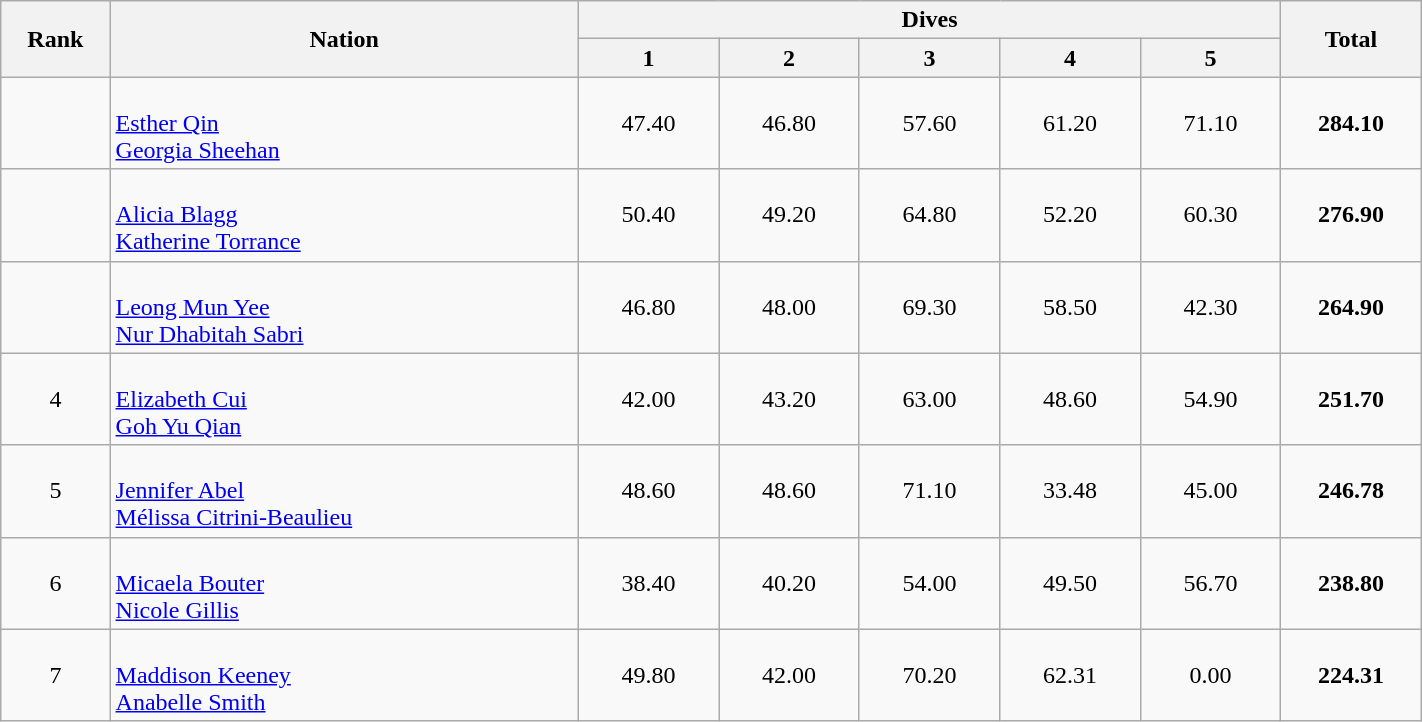<table class="wikitable" width="75%">
<tr>
<th rowspan="2" width="7%">Rank</th>
<th rowspan="2" width="30%">Nation</th>
<th colspan="5">Dives</th>
<th rowspan="2" width="9%">Total</th>
</tr>
<tr>
<th width="9%">1</th>
<th width="9%">2</th>
<th width="9%">3</th>
<th width="9%">4</th>
<th width="9%">5</th>
</tr>
<tr>
<td align="center"></td>
<td><br><a href='#'>Esther Qin</a><br><a href='#'>Georgia Sheehan</a></td>
<td align="center">47.40</td>
<td align="center">46.80</td>
<td align="center">57.60</td>
<td align="center">61.20</td>
<td align="center">71.10</td>
<td align="center"><strong>284.10</strong></td>
</tr>
<tr>
<td align="center"></td>
<td><br><a href='#'>Alicia Blagg</a><br><a href='#'>Katherine Torrance</a></td>
<td align="center">50.40</td>
<td align="center">49.20</td>
<td align="center">64.80</td>
<td align="center">52.20</td>
<td align="center">60.30</td>
<td align="center"><strong>276.90</strong></td>
</tr>
<tr>
<td align="center"></td>
<td><br><a href='#'>Leong Mun Yee</a><br><a href='#'>Nur Dhabitah Sabri</a></td>
<td align="center">46.80</td>
<td align="center">48.00</td>
<td align="center">69.30</td>
<td align="center">58.50</td>
<td align="center">42.30</td>
<td align="center"><strong>264.90</strong></td>
</tr>
<tr>
<td align="center">4</td>
<td><br><a href='#'>Elizabeth Cui</a><br><a href='#'>Goh Yu Qian</a></td>
<td align="center">42.00</td>
<td align="center">43.20</td>
<td align="center">63.00</td>
<td align="center">48.60</td>
<td align="center">54.90</td>
<td align="center"><strong>251.70</strong></td>
</tr>
<tr>
<td align="center">5</td>
<td><br><a href='#'>Jennifer Abel</a><br><a href='#'>Mélissa Citrini-Beaulieu</a></td>
<td align="center">48.60</td>
<td align="center">48.60</td>
<td align="center">71.10</td>
<td align="center">33.48</td>
<td align="center">45.00</td>
<td align="center"><strong>246.78</strong></td>
</tr>
<tr>
<td align="center">6</td>
<td><br><a href='#'>Micaela Bouter</a><br><a href='#'>Nicole Gillis</a></td>
<td align="center">38.40</td>
<td align="center">40.20</td>
<td align="center">54.00</td>
<td align="center">49.50</td>
<td align="center">56.70</td>
<td align="center"><strong>238.80</strong></td>
</tr>
<tr>
<td align="center">7</td>
<td><br><a href='#'>Maddison Keeney</a><br><a href='#'>Anabelle Smith</a></td>
<td align="center">49.80</td>
<td align="center">42.00</td>
<td align="center">70.20</td>
<td align="center">62.31</td>
<td align="center">0.00</td>
<td align="center"><strong>224.31</strong></td>
</tr>
</table>
